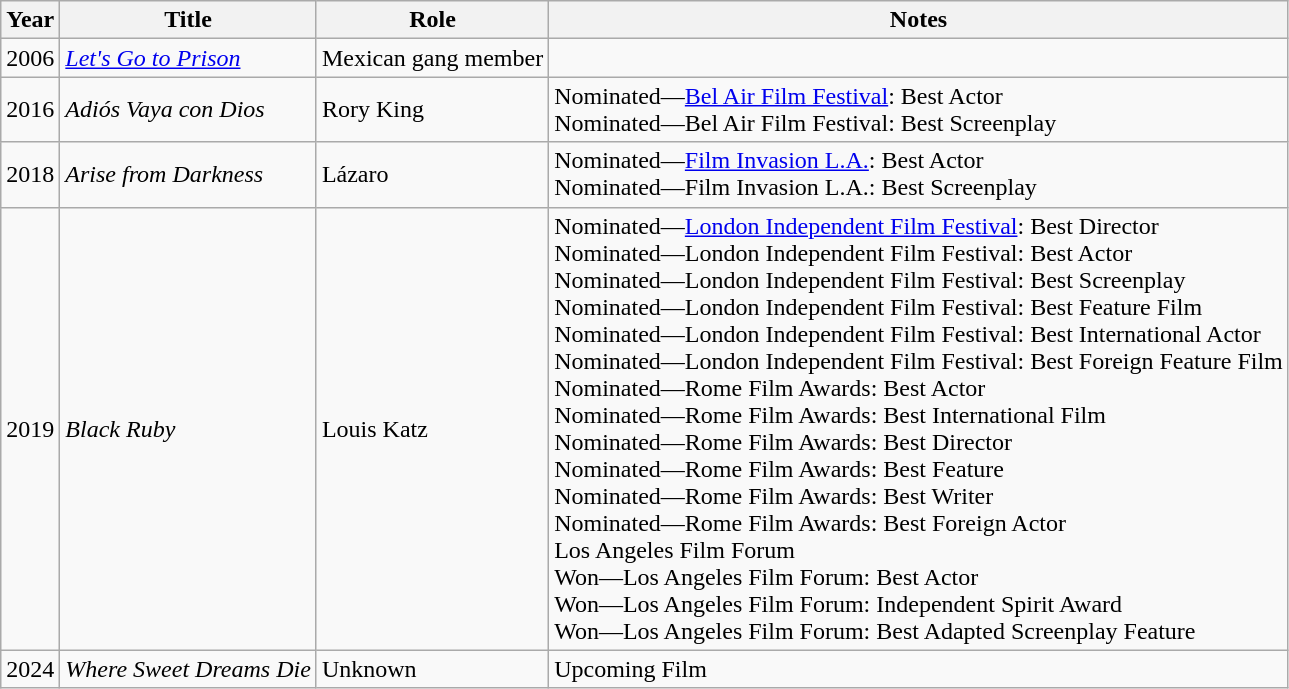<table class="wikitable sortable">
<tr>
<th>Year</th>
<th>Title</th>
<th>Role</th>
<th class="unsortable">Notes</th>
</tr>
<tr>
<td>2006</td>
<td><em><a href='#'>Let's Go to Prison</a></em></td>
<td>Mexican gang member</td>
<td></td>
</tr>
<tr>
<td>2016</td>
<td><em>Adiós Vaya con Dios</em></td>
<td>Rory King</td>
<td>Nominated—<a href='#'>Bel Air Film Festival</a>: Best Actor<br>Nominated—Bel Air Film Festival: Best Screenplay</td>
</tr>
<tr>
<td>2018</td>
<td><em>Arise from Darkness</em></td>
<td>Lázaro</td>
<td>Nominated—<a href='#'>Film Invasion L.A.</a>: Best Actor<br>Nominated—Film Invasion L.A.: Best Screenplay</td>
</tr>
<tr>
<td>2019</td>
<td><em>Black Ruby</em></td>
<td>Louis Katz</td>
<td>Nominated—<a href='#'>London Independent Film Festival</a>: Best Director<br>Nominated—London Independent Film Festival: Best Actor<br>Nominated—London Independent Film Festival: Best Screenplay<br>Nominated—London Independent Film Festival: Best Feature Film<br>Nominated—London Independent Film Festival: Best International Actor<br>Nominated—London Independent Film Festival: Best Foreign Feature Film<br>Nominated—Rome Film Awards: Best Actor<br>Nominated—Rome Film Awards: Best International Film<br>Nominated—Rome Film Awards: Best Director<br>Nominated—Rome Film Awards: Best Feature<br>Nominated—Rome Film Awards: Best Writer<br>Nominated—Rome Film Awards: Best Foreign Actor<br>Los Angeles Film Forum<br>Won—Los Angeles Film Forum: Best Actor<br>Won—Los Angeles Film Forum: Independent Spirit Award<br>Won—Los Angeles Film Forum: Best Adapted Screenplay Feature</td>
</tr>
<tr>
<td>2024</td>
<td><em>Where Sweet Dreams Die</em></td>
<td>Unknown</td>
<td>Upcoming Film</td>
</tr>
</table>
